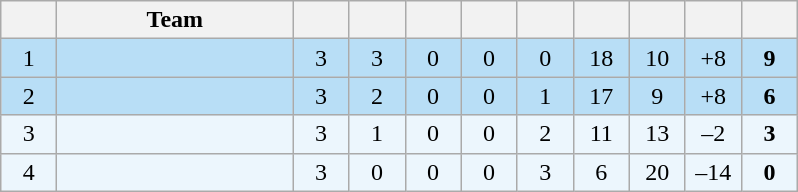<table class="wikitable" style="text-align: center; font-size: 100%;">
<tr>
<th width="30"></th>
<th width="150">Team</th>
<th width="30"></th>
<th width="30"></th>
<th width="30"></th>
<th width="30"></th>
<th width="30"></th>
<th width="30"></th>
<th width="30"></th>
<th width="30"></th>
<th width="30"></th>
</tr>
<tr style="background-color: #b8def6;">
<td>1</td>
<td align=left></td>
<td>3</td>
<td>3</td>
<td>0</td>
<td>0</td>
<td>0</td>
<td>18</td>
<td>10</td>
<td>+8</td>
<td><strong>9</strong></td>
</tr>
<tr style="background-color: #b8def6;">
<td>2</td>
<td align=left></td>
<td>3</td>
<td>2</td>
<td>0</td>
<td>0</td>
<td>1</td>
<td>17</td>
<td>9</td>
<td>+8</td>
<td><strong>6</strong></td>
</tr>
<tr style="background-color: #ecf6fd;">
<td>3</td>
<td align=left></td>
<td>3</td>
<td>1</td>
<td>0</td>
<td>0</td>
<td>2</td>
<td>11</td>
<td>13</td>
<td>–2</td>
<td><strong>3</strong></td>
</tr>
<tr style="background-color: #ecf6fd;">
<td>4</td>
<td align=left></td>
<td>3</td>
<td>0</td>
<td>0</td>
<td>0</td>
<td>3</td>
<td>6</td>
<td>20</td>
<td>–14</td>
<td><strong>0</strong></td>
</tr>
</table>
